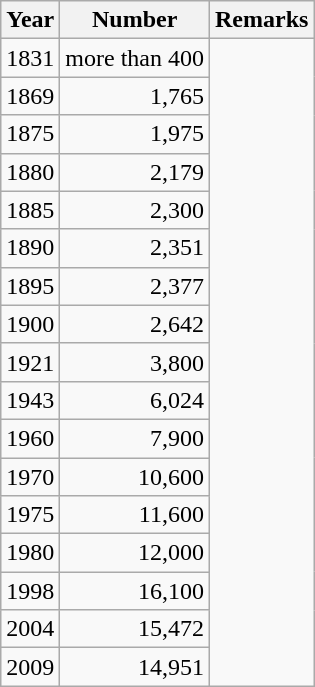<table class="wikitable">
<tr>
<th>Year</th>
<th>Number</th>
<th>Remarks</th>
</tr>
<tr>
<td>1831</td>
<td align="right">more than 400</td>
</tr>
<tr>
<td>1869</td>
<td align="right">1,765</td>
</tr>
<tr>
<td>1875</td>
<td align="right">1,975</td>
</tr>
<tr>
<td>1880</td>
<td align="right">2,179</td>
</tr>
<tr>
<td>1885</td>
<td align="right">2,300</td>
</tr>
<tr>
<td>1890</td>
<td align="right">2,351</td>
</tr>
<tr>
<td>1895</td>
<td align="right">2,377</td>
</tr>
<tr>
<td>1900</td>
<td align="right">2,642</td>
</tr>
<tr>
<td>1921</td>
<td align="right">3,800</td>
</tr>
<tr>
<td>1943</td>
<td align="right">6,024</td>
</tr>
<tr>
<td>1960</td>
<td align="right">7,900</td>
</tr>
<tr>
<td>1970</td>
<td align="right">10,600</td>
</tr>
<tr>
<td>1975</td>
<td align="right">11,600</td>
</tr>
<tr>
<td>1980</td>
<td align="right">12,000</td>
</tr>
<tr>
<td>1998</td>
<td align="right">16,100</td>
</tr>
<tr>
<td>2004</td>
<td align="right">15,472</td>
</tr>
<tr>
<td>2009</td>
<td align="right">14,951</td>
</tr>
</table>
